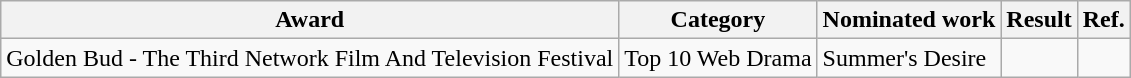<table class="wikitable">
<tr>
<th>Award</th>
<th>Category</th>
<th>Nominated work</th>
<th>Result</th>
<th>Ref.</th>
</tr>
<tr>
<td>Golden Bud - The Third Network Film And Television Festival</td>
<td>Top 10 Web Drama</td>
<td>Summer's Desire</td>
<td></td>
<td></td>
</tr>
</table>
